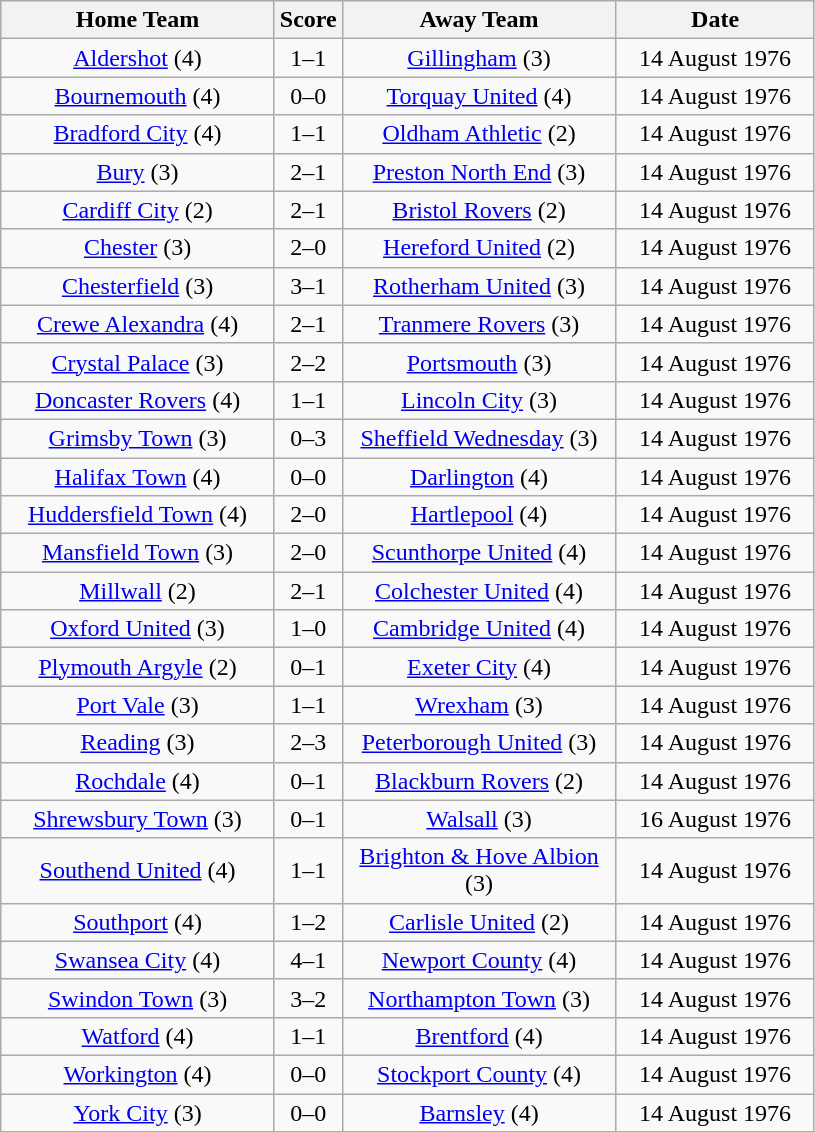<table class="wikitable" style="text-align:center;">
<tr>
<th width=175>Home Team</th>
<th width=20>Score</th>
<th width=175>Away Team</th>
<th width= 125>Date</th>
</tr>
<tr>
<td><a href='#'>Aldershot</a> (4)</td>
<td>1–1</td>
<td><a href='#'>Gillingham</a> (3)</td>
<td>14 August 1976</td>
</tr>
<tr>
<td><a href='#'>Bournemouth</a> (4)</td>
<td>0–0</td>
<td><a href='#'>Torquay United</a> (4)</td>
<td>14 August 1976</td>
</tr>
<tr>
<td><a href='#'>Bradford City</a> (4)</td>
<td>1–1</td>
<td><a href='#'>Oldham Athletic</a> (2)</td>
<td>14 August 1976</td>
</tr>
<tr>
<td><a href='#'>Bury</a> (3)</td>
<td>2–1</td>
<td><a href='#'>Preston North End</a> (3)</td>
<td>14 August 1976</td>
</tr>
<tr>
<td><a href='#'>Cardiff City</a> (2)</td>
<td>2–1</td>
<td><a href='#'>Bristol Rovers</a> (2)</td>
<td>14 August 1976</td>
</tr>
<tr>
<td><a href='#'>Chester</a> (3)</td>
<td>2–0</td>
<td><a href='#'>Hereford United</a> (2)</td>
<td>14 August 1976</td>
</tr>
<tr>
<td><a href='#'>Chesterfield</a> (3)</td>
<td>3–1</td>
<td><a href='#'>Rotherham United</a> (3)</td>
<td>14 August 1976</td>
</tr>
<tr>
<td><a href='#'>Crewe Alexandra</a> (4)</td>
<td>2–1</td>
<td><a href='#'>Tranmere Rovers</a> (3)</td>
<td>14 August 1976</td>
</tr>
<tr>
<td><a href='#'>Crystal Palace</a> (3)</td>
<td>2–2</td>
<td><a href='#'>Portsmouth</a> (3)</td>
<td>14 August 1976</td>
</tr>
<tr>
<td><a href='#'>Doncaster Rovers</a> (4)</td>
<td>1–1</td>
<td><a href='#'>Lincoln City</a> (3)</td>
<td>14 August 1976</td>
</tr>
<tr>
<td><a href='#'>Grimsby Town</a> (3)</td>
<td>0–3</td>
<td><a href='#'>Sheffield Wednesday</a> (3)</td>
<td>14 August 1976</td>
</tr>
<tr>
<td><a href='#'>Halifax Town</a> (4)</td>
<td>0–0</td>
<td><a href='#'>Darlington</a> (4)</td>
<td>14 August 1976</td>
</tr>
<tr>
<td><a href='#'>Huddersfield Town</a> (4)</td>
<td>2–0</td>
<td><a href='#'>Hartlepool</a> (4)</td>
<td>14 August 1976</td>
</tr>
<tr>
<td><a href='#'>Mansfield Town</a> (3)</td>
<td>2–0</td>
<td><a href='#'>Scunthorpe United</a> (4)</td>
<td>14 August 1976</td>
</tr>
<tr>
<td><a href='#'>Millwall</a> (2)</td>
<td>2–1</td>
<td><a href='#'>Colchester United</a> (4)</td>
<td>14 August 1976</td>
</tr>
<tr>
<td><a href='#'>Oxford United</a> (3)</td>
<td>1–0</td>
<td><a href='#'>Cambridge United</a> (4)</td>
<td>14 August 1976</td>
</tr>
<tr>
<td><a href='#'>Plymouth Argyle</a> (2)</td>
<td>0–1</td>
<td><a href='#'>Exeter City</a> (4)</td>
<td>14 August 1976</td>
</tr>
<tr>
<td><a href='#'>Port Vale</a> (3)</td>
<td>1–1</td>
<td><a href='#'>Wrexham</a> (3)</td>
<td>14 August 1976</td>
</tr>
<tr>
<td><a href='#'>Reading</a> (3)</td>
<td>2–3</td>
<td><a href='#'>Peterborough United</a> (3)</td>
<td>14 August 1976</td>
</tr>
<tr>
<td><a href='#'>Rochdale</a> (4)</td>
<td>0–1</td>
<td><a href='#'>Blackburn Rovers</a> (2)</td>
<td>14 August 1976</td>
</tr>
<tr>
<td><a href='#'>Shrewsbury Town</a> (3)</td>
<td>0–1</td>
<td><a href='#'>Walsall</a> (3)</td>
<td>16 August 1976</td>
</tr>
<tr>
<td><a href='#'>Southend United</a> (4)</td>
<td>1–1</td>
<td><a href='#'>Brighton & Hove Albion</a> (3)</td>
<td>14 August 1976</td>
</tr>
<tr>
<td><a href='#'>Southport</a> (4)</td>
<td>1–2</td>
<td><a href='#'>Carlisle United</a> (2)</td>
<td>14 August 1976</td>
</tr>
<tr>
<td><a href='#'>Swansea City</a> (4)</td>
<td>4–1</td>
<td><a href='#'>Newport County</a> (4)</td>
<td>14 August 1976</td>
</tr>
<tr>
<td><a href='#'>Swindon Town</a> (3)</td>
<td>3–2</td>
<td><a href='#'>Northampton Town</a> (3)</td>
<td>14 August 1976</td>
</tr>
<tr>
<td><a href='#'>Watford</a> (4)</td>
<td>1–1</td>
<td><a href='#'>Brentford</a> (4)</td>
<td>14 August 1976</td>
</tr>
<tr>
<td><a href='#'>Workington</a> (4)</td>
<td>0–0</td>
<td><a href='#'>Stockport County</a> (4)</td>
<td>14 August 1976</td>
</tr>
<tr>
<td><a href='#'>York City</a> (3)</td>
<td>0–0</td>
<td><a href='#'>Barnsley</a> (4)</td>
<td>14 August 1976</td>
</tr>
<tr>
</tr>
</table>
